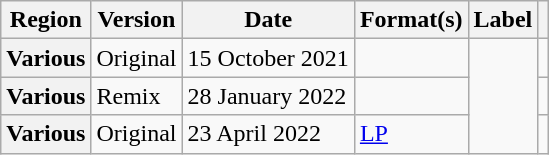<table class="wikitable plainrowheaders">
<tr>
<th scope="col">Region</th>
<th scope="col">Version</th>
<th scope="col">Date</th>
<th scope="col">Format(s)</th>
<th scope="col">Label</th>
<th scope="col"></th>
</tr>
<tr>
<th scope="row">Various</th>
<td>Original</td>
<td>15 October 2021</td>
<td></td>
<td rowspan="3"></td>
<td style="text-align: center;"></td>
</tr>
<tr>
<th scope="row">Various</th>
<td>Remix</td>
<td>28 January 2022</td>
<td></td>
<td style="text-align: center;"></td>
</tr>
<tr>
<th scope="row">Various</th>
<td>Original</td>
<td>23 April 2022</td>
<td><a href='#'>LP</a></td>
<td style="text-align: center;"></td>
</tr>
</table>
